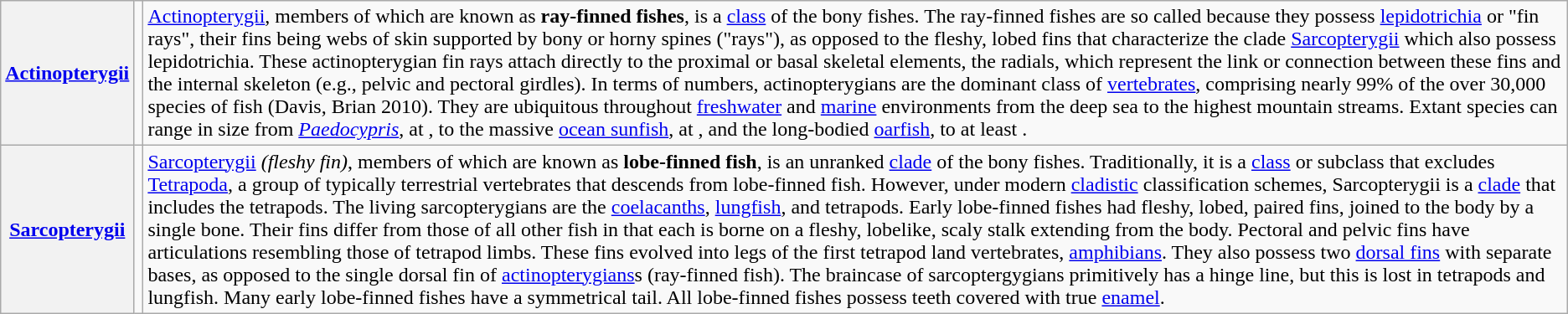<table class="wikitable">
<tr>
<th><a href='#'>Actinopterygii</a></th>
<td></td>
<td valign=top><a href='#'>Actinopterygii</a>, members of which are known as <strong>ray-finned fishes</strong>, is a <a href='#'>class</a> of the bony fishes. The ray-finned fishes are so called because they possess <a href='#'>lepidotrichia</a> or "fin rays", their fins being webs of skin supported by bony or horny spines ("rays"), as opposed to the fleshy, lobed fins that characterize the clade <a href='#'>Sarcopterygii</a> which also possess lepidotrichia. These actinopterygian fin rays attach directly to the proximal or basal skeletal elements, the radials, which represent the link or connection between these fins and the internal skeleton (e.g., pelvic and pectoral girdles). In terms of numbers, actinopterygians are the dominant class of <a href='#'>vertebrates</a>, comprising nearly 99% of the over 30,000 species of fish (Davis, Brian 2010). They are ubiquitous throughout <a href='#'>freshwater</a> and <a href='#'>marine</a> environments from the deep sea to the highest mountain streams. Extant species can range in size from <em><a href='#'>Paedocypris</a></em>, at , to the massive <a href='#'>ocean sunfish</a>, at , and the long-bodied <a href='#'>oarfish</a>, to at least .</td>
</tr>
<tr>
<th><a href='#'>Sarcopterygii</a></th>
<td></td>
<td><a href='#'>Sarcopterygii</a> <em>(fleshy fin)</em>, members of which are known as <strong>lobe-finned fish</strong>, is an unranked <a href='#'>clade</a> of the bony fishes. Traditionally, it is a <a href='#'>class</a> or subclass that excludes <a href='#'>Tetrapoda</a>, a group of typically terrestrial vertebrates that descends from lobe-finned fish. However, under modern <a href='#'>cladistic</a> classification schemes, Sarcopterygii is a <a href='#'>clade</a> that includes the tetrapods. The living sarcopterygians are the <a href='#'>coelacanths</a>, <a href='#'>lungfish</a>, and tetrapods. Early lobe-finned fishes had fleshy, lobed, paired fins, joined to the body by a single bone. Their fins differ from those of all other fish in that each is borne on a fleshy, lobelike, scaly stalk extending from the body. Pectoral and pelvic fins have articulations resembling those of tetrapod limbs. These fins evolved into legs of the first tetrapod land vertebrates, <a href='#'>amphibians</a>. They also possess two <a href='#'>dorsal fins</a> with separate bases, as opposed to the single dorsal fin of <a href='#'>actinopterygians</a>s (ray-finned fish). The braincase of sarcoptergygians primitively has a hinge line, but this is lost in tetrapods and lungfish. Many early lobe-finned fishes have a symmetrical tail. All lobe-finned fishes possess teeth covered with true <a href='#'>enamel</a>.</td>
</tr>
</table>
